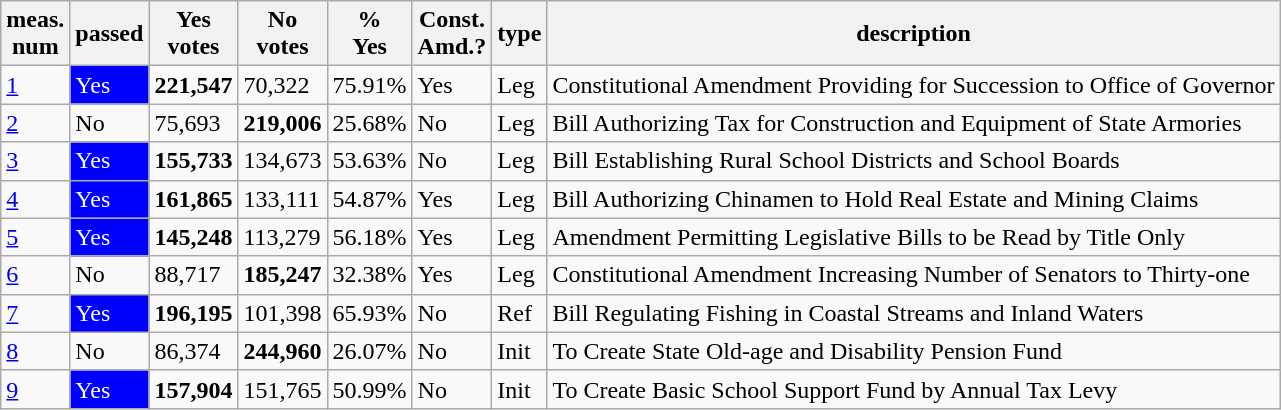<table class="wikitable sortable">
<tr>
<th>meas.<br>num</th>
<th>passed</th>
<th>Yes<br>votes</th>
<th>No<br>votes</th>
<th>%<br>Yes</th>
<th>Const.<br>Amd.?</th>
<th>type</th>
<th>description</th>
</tr>
<tr>
<td><a href='#'>1</a></td>
<td style="background:blue;color:white">Yes</td>
<td><strong>221,547</strong></td>
<td>70,322</td>
<td>75.91%</td>
<td>Yes</td>
<td>Leg</td>
<td>Constitutional Amendment Providing for Succession to Office of Governor</td>
</tr>
<tr>
<td><a href='#'>2</a></td>
<td>No</td>
<td>75,693</td>
<td><strong>219,006</strong></td>
<td>25.68%</td>
<td>No</td>
<td>Leg</td>
<td>Bill Authorizing Tax for Construction and Equipment of State Armories</td>
</tr>
<tr>
<td><a href='#'>3</a></td>
<td style="background:blue;color:white">Yes</td>
<td><strong>155,733</strong></td>
<td>134,673</td>
<td>53.63%</td>
<td>No</td>
<td>Leg</td>
<td>Bill Establishing Rural School Districts and School Boards</td>
</tr>
<tr>
<td><a href='#'>4</a></td>
<td style="background:blue;color:white">Yes</td>
<td><strong>161,865</strong></td>
<td>133,111</td>
<td>54.87%</td>
<td>Yes</td>
<td>Leg</td>
<td>Bill Authorizing Chinamen to Hold Real Estate and Mining Claims</td>
</tr>
<tr>
<td><a href='#'>5</a></td>
<td style="background:blue;color:white">Yes</td>
<td><strong>145,248</strong></td>
<td>113,279</td>
<td>56.18%</td>
<td>Yes</td>
<td>Leg</td>
<td>Amendment Permitting Legislative Bills to be Read by Title Only</td>
</tr>
<tr>
<td><a href='#'>6</a></td>
<td>No</td>
<td>88,717</td>
<td><strong>185,247</strong></td>
<td>32.38%</td>
<td>Yes</td>
<td>Leg</td>
<td>Constitutional Amendment Increasing Number of Senators to Thirty-one</td>
</tr>
<tr>
<td><a href='#'>7</a></td>
<td style="background:blue;color:white">Yes</td>
<td><strong>196,195</strong></td>
<td>101,398</td>
<td>65.93%</td>
<td>No</td>
<td>Ref</td>
<td>Bill Regulating Fishing in Coastal Streams and Inland Waters</td>
</tr>
<tr>
<td><a href='#'>8</a></td>
<td>No</td>
<td>86,374</td>
<td><strong>244,960</strong></td>
<td>26.07%</td>
<td>No</td>
<td>Init</td>
<td>To Create State Old-age and Disability Pension Fund</td>
</tr>
<tr>
<td><a href='#'>9</a></td>
<td style="background:blue;color:white">Yes</td>
<td><strong>157,904</strong></td>
<td>151,765</td>
<td>50.99%</td>
<td>No</td>
<td>Init</td>
<td>To Create Basic School Support Fund by Annual Tax Levy</td>
</tr>
</table>
